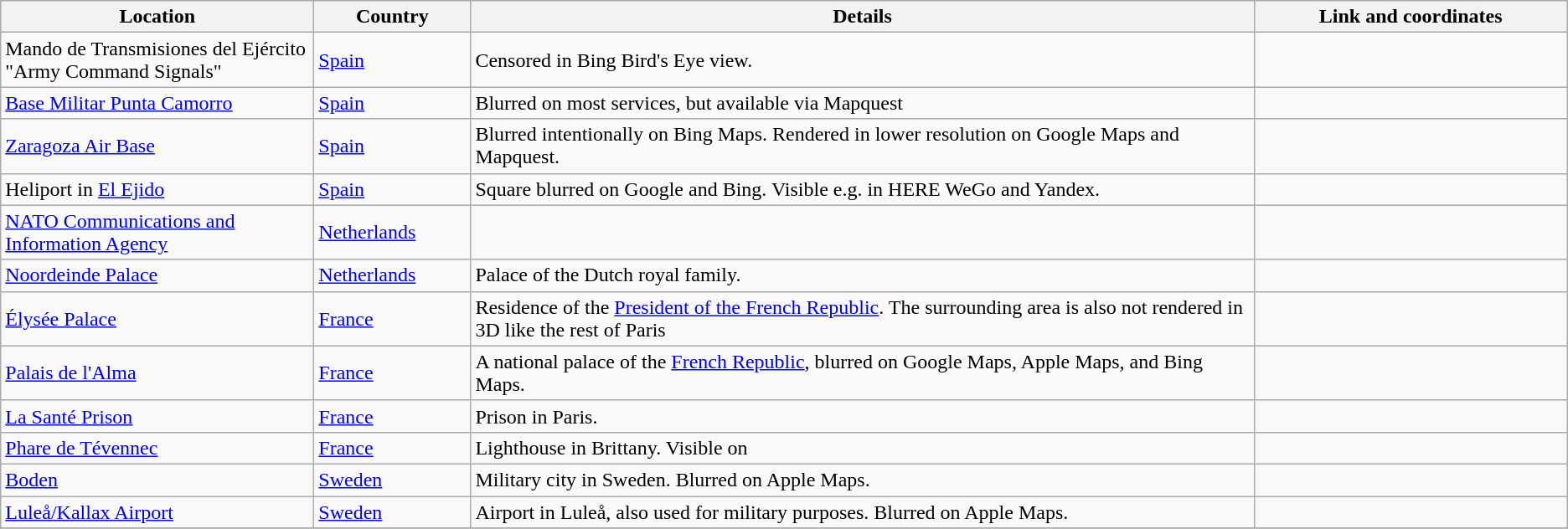<table class="wikitable sortable">
<tr>
<th style="width:20%;">Location</th>
<th style="width:10%;">Country</th>
<th style="width:50%;">Details</th>
<th style="width:20%;">Link and coordinates</th>
</tr>
<tr>
<td>Mando de Transmisiones del Ejército "Army Command Signals"</td>
<td><a href='#'>Spain</a></td>
<td>Censored in Bing Bird's Eye view.</td>
<td> </td>
</tr>
<tr>
<td><a href='#'>Base Militar Punta Camorro</a></td>
<td><a href='#'>Spain</a></td>
<td>Blurred on most services, but available via Mapquest</td>
<td></td>
</tr>
<tr>
<td><a href='#'>Zaragoza Air Base</a></td>
<td><a href='#'>Spain</a></td>
<td>Blurred intentionally on Bing Maps. Rendered in lower resolution on Google Maps and Mapquest.</td>
<td> </td>
</tr>
<tr>
<td>Heliport in <a href='#'>El Ejido</a></td>
<td><a href='#'>Spain</a></td>
<td>Square blurred on Google and Bing. Visible e.g. in HERE WeGo and Yandex.</td>
<td></td>
</tr>
<tr>
<td><a href='#'>NATO Communications and Information Agency</a></td>
<td><a href='#'>Netherlands</a></td>
<td></td>
<td></td>
</tr>
<tr>
<td><a href='#'>Noordeinde Palace</a></td>
<td><a href='#'>Netherlands</a></td>
<td>Palace of the Dutch royal family.</td>
<td></td>
</tr>
<tr>
<td><a href='#'>Élysée Palace</a></td>
<td><a href='#'>France</a></td>
<td>Residence of the <a href='#'>President of the French Republic</a>. The surrounding area is also not rendered in 3D like the rest of Paris</td>
<td></td>
</tr>
<tr>
<td><a href='#'>Palais de l'Alma</a></td>
<td><a href='#'>France</a></td>
<td>A national palace of the <a href='#'>French Republic</a>, blurred on Google Maps, Apple Maps, and Bing Maps.</td>
<td></td>
</tr>
<tr>
<td><a href='#'>La Santé Prison</a></td>
<td><a href='#'>France</a></td>
<td>Prison in Paris.</td>
<td></td>
</tr>
<tr>
<td><a href='#'>Phare de Tévennec</a></td>
<td><a href='#'>France</a></td>
<td>Lighthouse in Brittany. Visible on </td>
<td></td>
</tr>
<tr>
<td><a href='#'>Boden</a></td>
<td><a href='#'>Sweden</a></td>
<td>Military city in Sweden. Blurred on Apple Maps.</td>
<td><br></td>
</tr>
<tr>
<td><a href='#'>Luleå/Kallax Airport</a></td>
<td><a href='#'>Sweden</a></td>
<td>Airport in Luleå, also used for military purposes. Blurred on Apple Maps.</td>
<td><br></td>
</tr>
<tr>
</tr>
</table>
